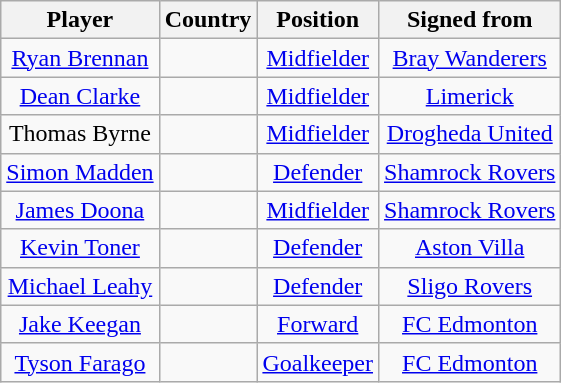<table class="wikitable" style="text-align:center">
<tr>
<th>Player</th>
<th>Country</th>
<th>Position</th>
<th>Signed from</th>
</tr>
<tr>
<td><a href='#'>Ryan Brennan</a></td>
<td></td>
<td><a href='#'>Midfielder</a></td>
<td> <a href='#'>Bray Wanderers</a></td>
</tr>
<tr>
<td><a href='#'>Dean Clarke</a></td>
<td></td>
<td><a href='#'>Midfielder</a></td>
<td> <a href='#'>Limerick</a></td>
</tr>
<tr>
<td>Thomas Byrne</td>
<td></td>
<td><a href='#'>Midfielder</a></td>
<td> <a href='#'>Drogheda United</a></td>
</tr>
<tr>
<td><a href='#'>Simon Madden</a></td>
<td></td>
<td><a href='#'>Defender</a></td>
<td> <a href='#'>Shamrock Rovers</a></td>
</tr>
<tr>
<td><a href='#'>James Doona</a></td>
<td></td>
<td><a href='#'>Midfielder</a></td>
<td> <a href='#'>Shamrock Rovers</a></td>
</tr>
<tr>
<td><a href='#'>Kevin Toner</a></td>
<td></td>
<td><a href='#'>Defender</a></td>
<td> <a href='#'>Aston Villa</a></td>
</tr>
<tr>
<td><a href='#'>Michael Leahy</a></td>
<td></td>
<td><a href='#'>Defender</a></td>
<td> <a href='#'>Sligo Rovers</a></td>
</tr>
<tr>
<td><a href='#'>Jake Keegan</a></td>
<td></td>
<td><a href='#'>Forward</a></td>
<td> <a href='#'>FC Edmonton</a></td>
</tr>
<tr>
<td><a href='#'>Tyson Farago</a></td>
<td></td>
<td><a href='#'>Goalkeeper</a></td>
<td> <a href='#'>FC Edmonton</a></td>
</tr>
</table>
